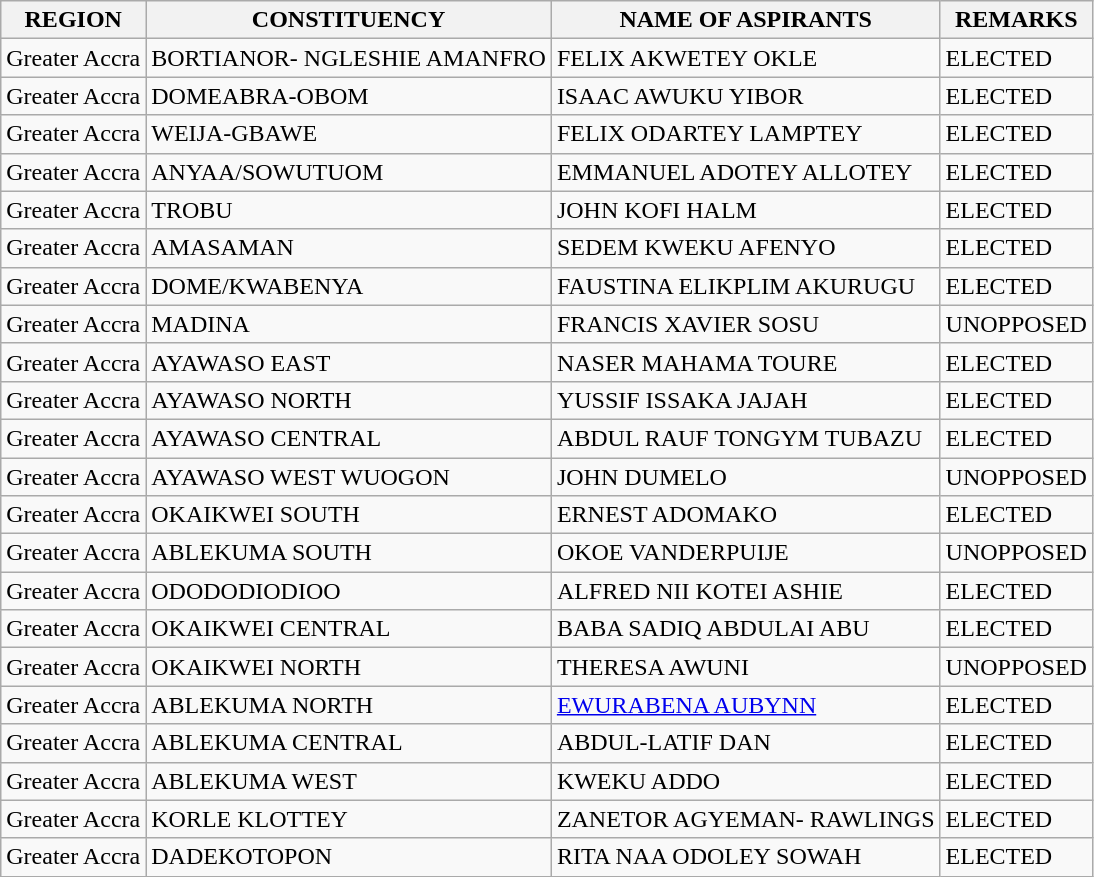<table class="wikitable">
<tr>
<th>REGION</th>
<th>CONSTITUENCY</th>
<th>NAME OF ASPIRANTS</th>
<th>REMARKS</th>
</tr>
<tr>
<td>Greater Accra</td>
<td>BORTIANOR- NGLESHIE AMANFRO</td>
<td>FELIX AKWETEY OKLE</td>
<td>ELECTED</td>
</tr>
<tr>
<td>Greater Accra</td>
<td>DOMEABRA-OBOM</td>
<td>ISAAC AWUKU YIBOR</td>
<td>ELECTED</td>
</tr>
<tr>
<td>Greater Accra</td>
<td>WEIJA-GBAWE</td>
<td>FELIX ODARTEY LAMPTEY</td>
<td>ELECTED</td>
</tr>
<tr>
<td>Greater Accra</td>
<td>ANYAA/SOWUTUOM</td>
<td>EMMANUEL ADOTEY ALLOTEY</td>
<td>ELECTED</td>
</tr>
<tr>
<td>Greater Accra</td>
<td>TROBU</td>
<td>JOHN KOFI HALM</td>
<td>ELECTED</td>
</tr>
<tr>
<td>Greater Accra</td>
<td>AMASAMAN</td>
<td>SEDEM KWEKU AFENYO</td>
<td>ELECTED</td>
</tr>
<tr>
<td>Greater Accra</td>
<td>DOME/KWABENYA</td>
<td>FAUSTINA ELIKPLIM AKURUGU</td>
<td>ELECTED</td>
</tr>
<tr>
<td>Greater Accra</td>
<td>MADINA</td>
<td>FRANCIS XAVIER SOSU</td>
<td>UNOPPOSED</td>
</tr>
<tr>
<td>Greater Accra</td>
<td>AYAWASO EAST</td>
<td>NASER MAHAMA TOURE</td>
<td>ELECTED</td>
</tr>
<tr>
<td>Greater Accra</td>
<td>AYAWASO NORTH</td>
<td>YUSSIF ISSAKA JAJAH</td>
<td>ELECTED</td>
</tr>
<tr>
<td>Greater Accra</td>
<td>AYAWASO CENTRAL</td>
<td>ABDUL RAUF TONGYM TUBAZU</td>
<td>ELECTED</td>
</tr>
<tr>
<td>Greater Accra</td>
<td>AYAWASO WEST WUOGON</td>
<td>JOHN DUMELO</td>
<td>UNOPPOSED</td>
</tr>
<tr>
<td>Greater Accra</td>
<td>OKAIKWEI SOUTH</td>
<td>ERNEST ADOMAKO</td>
<td>ELECTED</td>
</tr>
<tr>
<td>Greater Accra</td>
<td>ABLEKUMA SOUTH</td>
<td>OKOE VANDERPUIJE</td>
<td>UNOPPOSED</td>
</tr>
<tr>
<td>Greater Accra</td>
<td>ODODODIODIOO</td>
<td>ALFRED NII KOTEI ASHIE</td>
<td>ELECTED</td>
</tr>
<tr>
<td>Greater Accra</td>
<td>OKAIKWEI CENTRAL</td>
<td>BABA SADIQ ABDULAI ABU</td>
<td>ELECTED</td>
</tr>
<tr>
<td>Greater Accra</td>
<td>OKAIKWEI NORTH</td>
<td>THERESA AWUNI</td>
<td>UNOPPOSED</td>
</tr>
<tr>
<td>Greater Accra</td>
<td>ABLEKUMA NORTH</td>
<td><a href='#'>EWURABENA AUBYNN</a></td>
<td>ELECTED</td>
</tr>
<tr>
<td>Greater Accra</td>
<td>ABLEKUMA CENTRAL</td>
<td>ABDUL-LATIF DAN</td>
<td>ELECTED</td>
</tr>
<tr>
<td>Greater Accra</td>
<td>ABLEKUMA WEST</td>
<td>KWEKU ADDO</td>
<td>ELECTED</td>
</tr>
<tr>
<td>Greater Accra</td>
<td>KORLE KLOTTEY</td>
<td>ZANETOR AGYEMAN- RAWLINGS</td>
<td>ELECTED</td>
</tr>
<tr>
<td>Greater Accra</td>
<td>DADEKOTOPON</td>
<td>RITA NAA ODOLEY SOWAH</td>
<td>ELECTED</td>
</tr>
</table>
